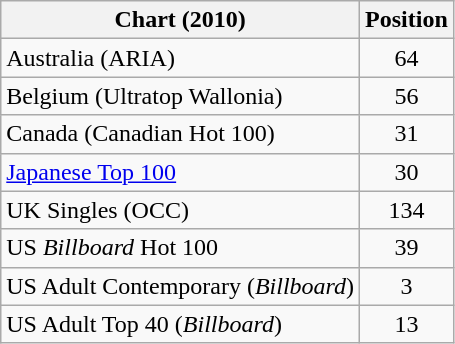<table class="wikitable">
<tr>
<th scope="col">Chart (2010)</th>
<th scope="col">Position</th>
</tr>
<tr>
<td>Australia (ARIA)</td>
<td style="text-align:center;">64</td>
</tr>
<tr>
<td>Belgium (Ultratop Wallonia)</td>
<td style="text-align:center;">56</td>
</tr>
<tr>
<td>Canada (Canadian Hot 100)</td>
<td style="text-align:center;">31</td>
</tr>
<tr>
<td><a href='#'>Japanese Top 100</a></td>
<td style="text-align:center;">30</td>
</tr>
<tr>
<td>UK Singles (OCC)</td>
<td style="text-align:center;">134</td>
</tr>
<tr>
<td>US <em>Billboard</em> Hot 100</td>
<td style="text-align:center;">39</td>
</tr>
<tr>
<td>US Adult Contemporary (<em>Billboard</em>)</td>
<td style="text-align:center;">3</td>
</tr>
<tr>
<td>US Adult Top 40 (<em>Billboard</em>)</td>
<td style="text-align:center;">13</td>
</tr>
</table>
